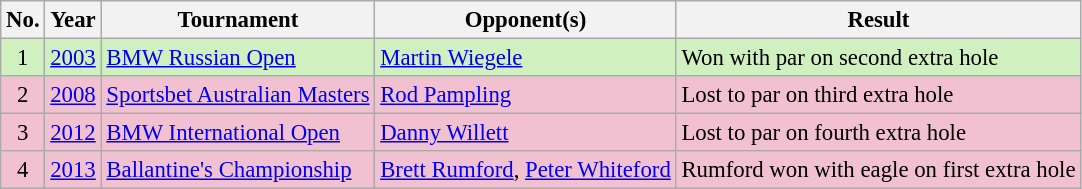<table class="wikitable" style="font-size:95%;">
<tr>
<th>No.</th>
<th>Year</th>
<th>Tournament</th>
<th>Opponent(s)</th>
<th>Result</th>
</tr>
<tr style="background:#D0F0C0;">
<td align=center>1</td>
<td><a href='#'>2003</a></td>
<td><a href='#'>BMW Russian Open</a></td>
<td> <a href='#'>Martin Wiegele</a></td>
<td>Won with par on second extra hole</td>
</tr>
<tr style="background:#F2C1D1;">
<td align=center>2</td>
<td><a href='#'>2008</a></td>
<td><a href='#'>Sportsbet Australian Masters</a></td>
<td> <a href='#'>Rod Pampling</a></td>
<td>Lost to par on third extra hole</td>
</tr>
<tr style="background:#F2C1D1;">
<td align=center>3</td>
<td><a href='#'>2012</a></td>
<td><a href='#'>BMW International Open</a></td>
<td> <a href='#'>Danny Willett</a></td>
<td>Lost to par on fourth extra hole</td>
</tr>
<tr style="background:#F2C1D1;">
<td align=center>4</td>
<td><a href='#'>2013</a></td>
<td><a href='#'>Ballantine's Championship</a></td>
<td> <a href='#'>Brett Rumford</a>,  <a href='#'>Peter Whiteford</a></td>
<td>Rumford won with eagle on first extra hole</td>
</tr>
</table>
